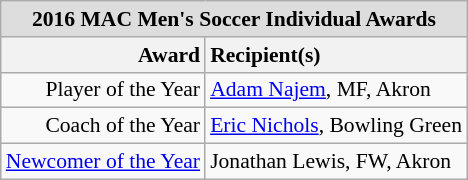<table class="wikitable" style="white-space:nowrap; font-size:90%;">
<tr>
<td colspan="7" style="text-align:center; background:#ddd;"><strong>2016 MAC Men's Soccer Individual Awards</strong></td>
</tr>
<tr>
<th style="text-align:right;">Award</th>
<th style="text-align:left;">Recipient(s)</th>
</tr>
<tr>
<td style="text-align:right;">Player of the Year</td>
<td style="text-align:left;"><a href='#'>Adam Najem</a>, MF, Akron</td>
</tr>
<tr>
<td style="text-align:right;">Coach of the Year</td>
<td style="text-align:left;"><a href='#'>Eric Nichols</a>, Bowling Green</td>
</tr>
<tr>
<td style="text-align:right;"><a href='#'>Newcomer of the Year</a></td>
<td style="text-align:left;">Jonathan Lewis, FW, Akron</td>
</tr>
</table>
